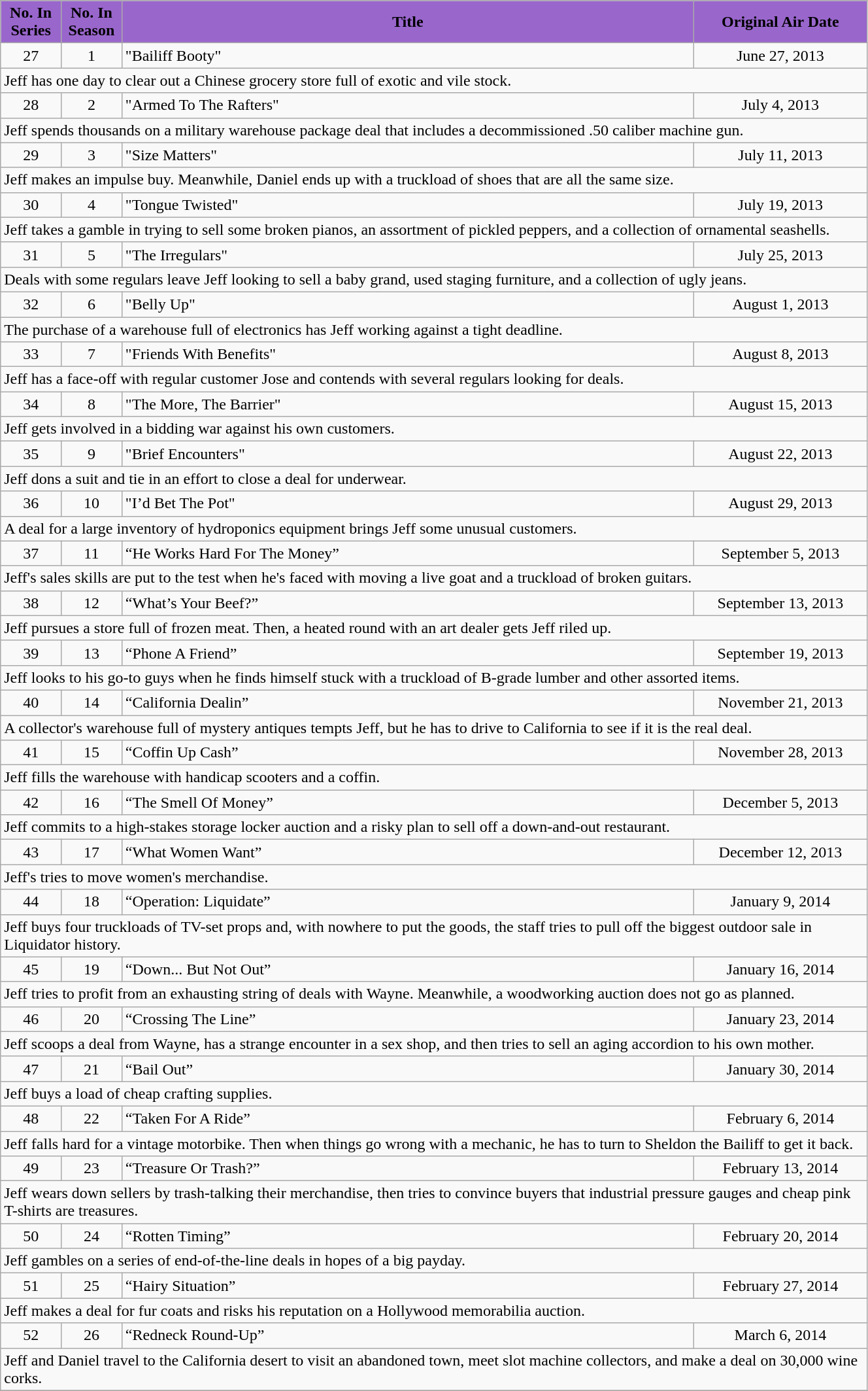<table class="wikitable plainrowheaders" style="width:70%;">
<tr>
<th scope="col" style="background-color: #9966CC; color: #000000;" width=7%>No. In<br>Series</th>
<th scope="col" style="background-color: #9966CC; color: #000000;" width=7%>No. In<br>Season</th>
<th scope="col" style="background-color: #9966CC; color: #000000;">Title</th>
<th scope="col" style="background-color: #9966CC; color: #000000;" width=20%>Original Air Date</th>
</tr>
<tr>
<td style="text-align:center;">27</td>
<td style="text-align:center;">1</td>
<td style="text-align:left;">"Bailiff Booty"</td>
<td style="text-align:center;">June 27, 2013</td>
</tr>
<tr>
<td colspan="4">Jeff has one day to clear out a Chinese grocery store full of exotic and vile stock.</td>
</tr>
<tr>
<td style="text-align:center;">28</td>
<td style="text-align:center;">2</td>
<td style="text-align:left;">"Armed To The Rafters"</td>
<td style="text-align:center;">July 4, 2013</td>
</tr>
<tr>
<td colspan="4">Jeff spends thousands on a military warehouse package deal that includes a decommissioned .50 caliber machine gun.</td>
</tr>
<tr>
<td style="text-align:center;">29</td>
<td style="text-align:center;">3</td>
<td style="text-align:left;">"Size Matters"</td>
<td style="text-align:center;">July 11, 2013</td>
</tr>
<tr>
<td colspan="4">Jeff makes an impulse buy. Meanwhile, Daniel ends up with a truckload of shoes that are all the same size.</td>
</tr>
<tr>
<td style="text-align:center;">30</td>
<td style="text-align:center;">4</td>
<td style="text-align:left;">"Tongue Twisted"</td>
<td style="text-align:center;">July 19, 2013</td>
</tr>
<tr>
<td colspan="4">Jeff takes a gamble in trying to sell some broken pianos, an assortment of pickled peppers, and a collection of ornamental seashells.</td>
</tr>
<tr>
<td style="text-align:center;">31</td>
<td style="text-align:center;">5</td>
<td style="text-align:left;">"The Irregulars"</td>
<td style="text-align:center;">July 25, 2013</td>
</tr>
<tr>
<td colspan="4">Deals with some regulars leave Jeff looking to sell a baby grand, used staging furniture, and a collection of ugly jeans.</td>
</tr>
<tr>
<td style="text-align:center;">32</td>
<td style="text-align:center;">6</td>
<td style="text-align:left;">"Belly Up"</td>
<td style="text-align:center;">August 1, 2013</td>
</tr>
<tr>
<td colspan="4">The purchase of a warehouse full of electronics has Jeff working against a tight deadline.</td>
</tr>
<tr>
<td style="text-align:center;">33</td>
<td style="text-align:center;">7</td>
<td style="text-align:left;">"Friends With Benefits"</td>
<td style="text-align:center;">August 8, 2013</td>
</tr>
<tr>
<td colspan="4">Jeff has a face-off with regular customer Jose and contends with several regulars looking for deals.</td>
</tr>
<tr>
<td style="text-align:center;">34</td>
<td style="text-align:center;">8</td>
<td style="text-align:left;">"The More, The Barrier"</td>
<td style="text-align:center;">August 15, 2013</td>
</tr>
<tr>
<td colspan="4">Jeff gets involved in a bidding war against his own customers.</td>
</tr>
<tr>
<td style="text-align:center;">35</td>
<td style="text-align:center;">9</td>
<td style="text-align:left;">"Brief Encounters"</td>
<td style="text-align:center;">August 22, 2013</td>
</tr>
<tr>
<td colspan="4">Jeff dons a suit and tie in an effort to close a deal for underwear.</td>
</tr>
<tr>
<td style="text-align:center;">36</td>
<td style="text-align:center;">10</td>
<td style="text-align:left;">"I’d Bet The Pot"</td>
<td style="text-align:center;">August 29, 2013</td>
</tr>
<tr>
<td colspan="4">A deal for a large inventory of hydroponics equipment brings Jeff some unusual customers.</td>
</tr>
<tr>
<td style="text-align:center;">37</td>
<td style="text-align:center;">11</td>
<td style="text-align:left;">“He Works Hard For The Money”</td>
<td style="text-align:center;">September 5, 2013</td>
</tr>
<tr>
<td colspan="4">Jeff's sales skills are put to the test when he's faced with moving a live goat and a truckload of broken guitars.</td>
</tr>
<tr>
<td style="text-align:center;">38</td>
<td style="text-align:center;">12</td>
<td style="text-align:left;">“What’s Your Beef?”</td>
<td style="text-align:center;">September 13, 2013</td>
</tr>
<tr>
<td colspan="4">Jeff pursues a store full of frozen meat. Then, a heated round with an art dealer gets Jeff riled up.</td>
</tr>
<tr>
<td style="text-align:center;">39</td>
<td style="text-align:center;">13</td>
<td style="text-align:left;">“Phone A Friend”</td>
<td style="text-align:center;">September 19, 2013</td>
</tr>
<tr>
<td colspan="4">Jeff looks to his go-to guys when he finds himself stuck with a truckload of B-grade lumber and other assorted items.</td>
</tr>
<tr>
<td style="text-align:center;">40</td>
<td style="text-align:center;">14</td>
<td style="text-align:left;">“California Dealin”</td>
<td style="text-align:center;">November 21, 2013</td>
</tr>
<tr>
<td colspan="4">A collector's warehouse full of mystery antiques tempts Jeff, but he has to drive to California to see if it is the real deal.</td>
</tr>
<tr>
<td style="text-align:center;">41</td>
<td style="text-align:center;">15</td>
<td style="text-align:left;">“Coffin Up Cash”</td>
<td style="text-align:center;">November 28, 2013</td>
</tr>
<tr>
<td colspan="4">Jeff fills the warehouse with handicap scooters and a coffin.</td>
</tr>
<tr>
<td style="text-align:center;">42</td>
<td style="text-align:center;">16</td>
<td style="text-align:left;">“The Smell Of Money”</td>
<td style="text-align:center;">December 5, 2013</td>
</tr>
<tr>
<td colspan="4">Jeff commits to a high-stakes storage locker auction and a risky plan to sell off a down-and-out restaurant.</td>
</tr>
<tr>
<td style="text-align:center;">43</td>
<td style="text-align:center;">17</td>
<td style="text-align:left;">“What Women Want”</td>
<td style="text-align:center;">December 12, 2013</td>
</tr>
<tr>
<td colspan="4">Jeff's tries to move women's merchandise.</td>
</tr>
<tr>
<td style="text-align:center;">44</td>
<td style="text-align:center;">18</td>
<td style="text-align:left;">“Operation: Liquidate”</td>
<td style="text-align:center;">January 9, 2014</td>
</tr>
<tr>
<td colspan="4">Jeff buys four truckloads of TV-set props and, with nowhere to put the goods, the staff tries to pull off the biggest outdoor sale in Liquidator history.</td>
</tr>
<tr>
<td style="text-align:center;">45</td>
<td style="text-align:center;">19</td>
<td style="text-align:left;">“Down... But Not Out”</td>
<td style="text-align:center;">January 16, 2014</td>
</tr>
<tr>
<td colspan="4">Jeff tries to profit from an exhausting string of deals with Wayne. Meanwhile, a woodworking auction does not go as planned.</td>
</tr>
<tr>
<td style="text-align:center;">46</td>
<td style="text-align:center;">20</td>
<td style="text-align:left;">“Crossing The Line”</td>
<td style="text-align:center;">January 23, 2014</td>
</tr>
<tr>
<td colspan="4">Jeff scoops a deal from Wayne, has a strange encounter in a sex shop, and then tries to sell an aging accordion to his own mother.</td>
</tr>
<tr>
<td style="text-align:center;">47</td>
<td style="text-align:center;">21</td>
<td style="text-align:left;">“Bail Out”</td>
<td style="text-align:center;">January 30, 2014</td>
</tr>
<tr>
<td colspan="4">Jeff buys a load of cheap crafting supplies.</td>
</tr>
<tr>
<td style="text-align:center;">48</td>
<td style="text-align:center;">22</td>
<td style="text-align:left;">“Taken For A Ride”</td>
<td style="text-align:center;">February 6, 2014</td>
</tr>
<tr>
<td colspan="4">Jeff falls hard for a vintage motorbike. Then when things go wrong with a mechanic, he has to turn to Sheldon the Bailiff to get it back.</td>
</tr>
<tr>
<td style="text-align:center;">49</td>
<td style="text-align:center;">23</td>
<td style="text-align:left;">“Treasure Or Trash?”</td>
<td style="text-align:center;">February 13, 2014</td>
</tr>
<tr>
<td colspan="4">Jeff wears down sellers by trash-talking their merchandise, then tries to convince buyers that industrial pressure gauges and cheap pink T-shirts are treasures.</td>
</tr>
<tr>
<td style="text-align:center;">50</td>
<td style="text-align:center;">24</td>
<td style="text-align:left;">“Rotten Timing”</td>
<td style="text-align:center;">February 20, 2014</td>
</tr>
<tr>
<td colspan="4">Jeff gambles on a series of end-of-the-line deals in hopes of a big payday.</td>
</tr>
<tr>
<td style="text-align:center;">51</td>
<td style="text-align:center;">25</td>
<td style="text-align:left;">“Hairy Situation”</td>
<td style="text-align:center;">February 27, 2014</td>
</tr>
<tr>
<td colspan="4">Jeff makes a deal for fur coats and risks his reputation on a Hollywood memorabilia auction.</td>
</tr>
<tr>
<td style="text-align:center;">52</td>
<td style="text-align:center;">26</td>
<td style="text-align:left;">“Redneck Round-Up”</td>
<td style="text-align:center;">March 6, 2014</td>
</tr>
<tr>
<td colspan="4">Jeff and Daniel travel to the California desert to visit an abandoned town, meet slot machine collectors, and make a deal on 30,000 wine corks.</td>
</tr>
<tr>
</tr>
</table>
